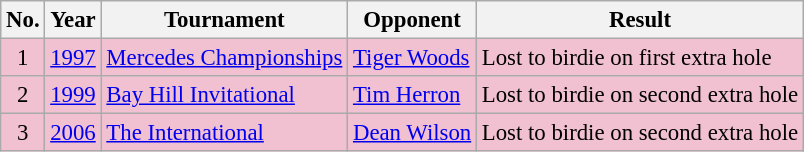<table class="wikitable" style="font-size:95%;">
<tr>
<th>No.</th>
<th>Year</th>
<th>Tournament</th>
<th>Opponent</th>
<th>Result</th>
</tr>
<tr style="background:#F2C1D1;">
<td align=center>1</td>
<td align=center><a href='#'>1997</a></td>
<td><a href='#'>Mercedes Championships</a></td>
<td> <a href='#'>Tiger Woods</a></td>
<td>Lost to birdie on first extra hole</td>
</tr>
<tr style="background:#F2C1D1;">
<td align=center>2</td>
<td align=center><a href='#'>1999</a></td>
<td><a href='#'>Bay Hill Invitational</a></td>
<td> <a href='#'>Tim Herron</a></td>
<td>Lost to birdie on second extra hole</td>
</tr>
<tr style="background:#F2C1D1;">
<td align=center>3</td>
<td align=center><a href='#'>2006</a></td>
<td><a href='#'>The International</a></td>
<td> <a href='#'>Dean Wilson</a></td>
<td>Lost to birdie on second extra hole</td>
</tr>
</table>
